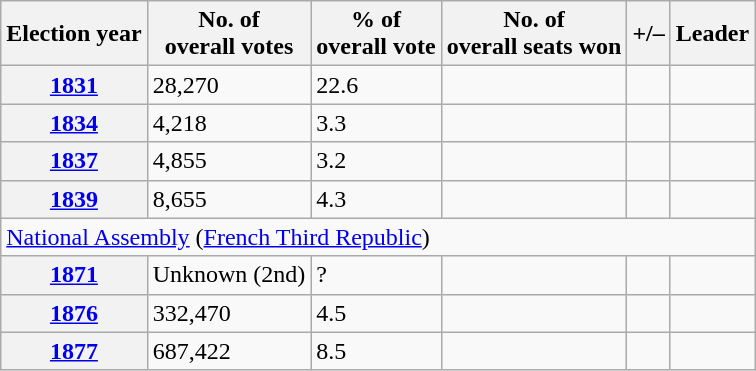<table class=wikitable>
<tr>
<th>Election year</th>
<th>No. of<br>overall votes</th>
<th>% of<br>overall vote</th>
<th>No. of<br>overall seats won</th>
<th>+/–</th>
<th>Leader</th>
</tr>
<tr>
<th><a href='#'>1831</a></th>
<td>28,270</td>
<td>22.6</td>
<td></td>
<td></td>
<td></td>
</tr>
<tr>
<th><a href='#'>1834</a></th>
<td>4,218</td>
<td>3.3</td>
<td></td>
<td></td>
<td></td>
</tr>
<tr>
<th><a href='#'>1837</a></th>
<td>4,855</td>
<td>3.2</td>
<td></td>
<td></td>
<td></td>
</tr>
<tr>
<th><a href='#'>1839</a></th>
<td>8,655</td>
<td>4.3</td>
<td></td>
<td></td>
<td></td>
</tr>
<tr>
<td colspan=7><a href='#'>National Assembly</a> (<a href='#'>French Third Republic</a>)</td>
</tr>
<tr>
<th><a href='#'>1871</a></th>
<td>Unknown (2nd)</td>
<td>?</td>
<td></td>
<td></td>
<td></td>
</tr>
<tr>
<th><a href='#'>1876</a></th>
<td>332,470</td>
<td>4.5</td>
<td></td>
<td></td>
<td></td>
</tr>
<tr>
<th><a href='#'>1877</a></th>
<td>687,422</td>
<td>8.5</td>
<td></td>
<td></td>
<td></td>
</tr>
</table>
